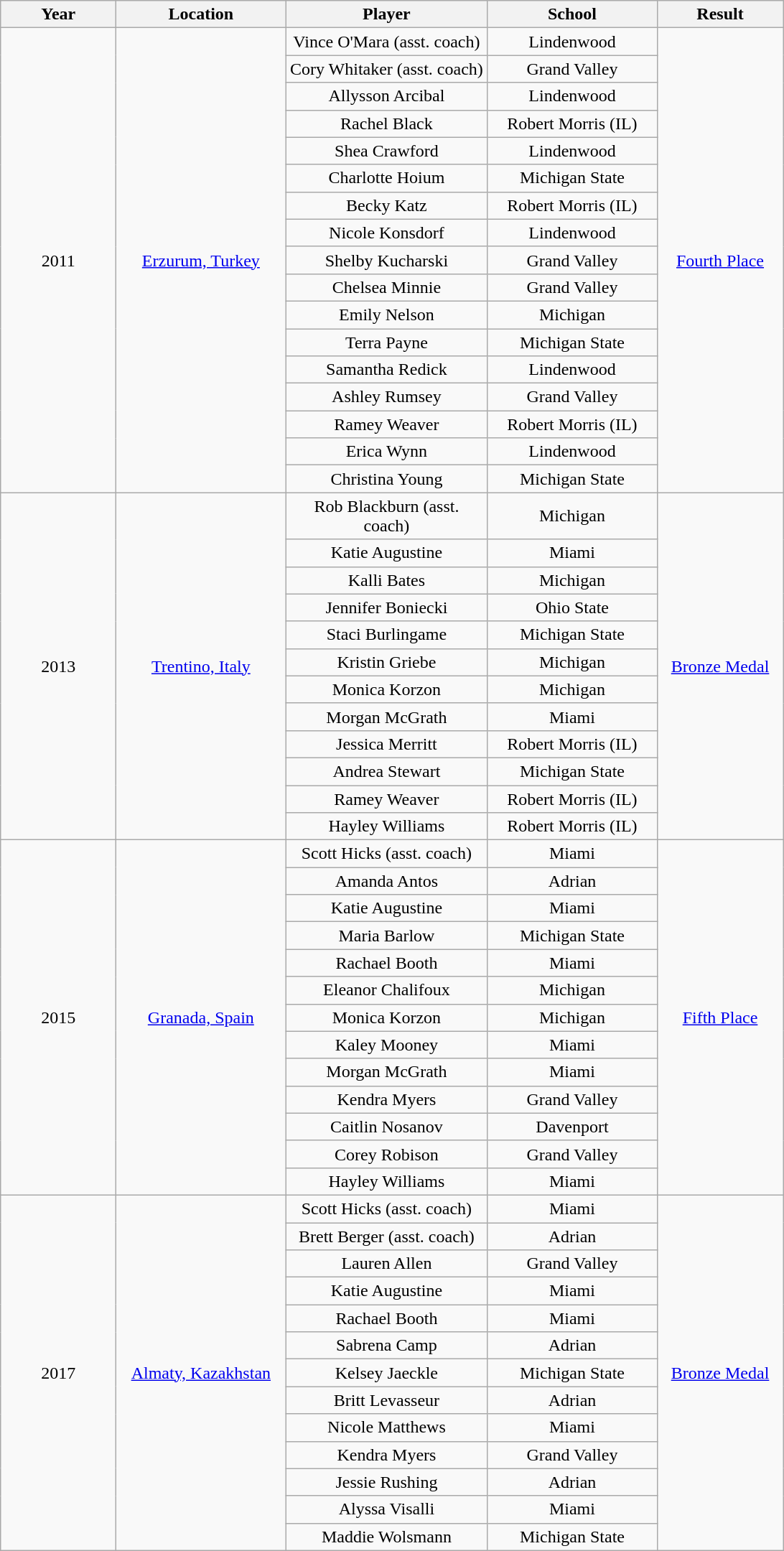<table class="wikitable" style="text-align: center;">
<tr>
<th scope="col" width="100px">Year</th>
<th scope="col" width="150px">Location</th>
<th scope="col" width="180px">Player</th>
<th scope="col" width="150px">School</th>
<th scope="col" width="110px">Result</th>
</tr>
<tr>
<td rowspan="17">2011</td>
<td rowspan="17"><a href='#'>Erzurum, Turkey</a></td>
<td>Vince O'Mara (asst. coach)</td>
<td>Lindenwood</td>
<td rowspan="17"><a href='#'>Fourth Place</a></td>
</tr>
<tr>
<td>Cory Whitaker (asst. coach)</td>
<td>Grand Valley</td>
</tr>
<tr>
<td>Allysson Arcibal</td>
<td>Lindenwood</td>
</tr>
<tr>
<td>Rachel Black</td>
<td>Robert Morris (IL)</td>
</tr>
<tr>
<td>Shea Crawford</td>
<td>Lindenwood</td>
</tr>
<tr>
<td>Charlotte Hoium</td>
<td>Michigan State</td>
</tr>
<tr>
<td>Becky Katz</td>
<td>Robert Morris (IL)</td>
</tr>
<tr>
<td>Nicole Konsdorf</td>
<td>Lindenwood</td>
</tr>
<tr>
<td>Shelby Kucharski</td>
<td>Grand Valley</td>
</tr>
<tr>
<td>Chelsea Minnie</td>
<td>Grand Valley</td>
</tr>
<tr>
<td>Emily Nelson</td>
<td>Michigan</td>
</tr>
<tr>
<td>Terra Payne</td>
<td>Michigan State</td>
</tr>
<tr>
<td>Samantha Redick</td>
<td>Lindenwood</td>
</tr>
<tr>
<td>Ashley Rumsey</td>
<td>Grand Valley</td>
</tr>
<tr>
<td>Ramey Weaver</td>
<td>Robert Morris (IL)</td>
</tr>
<tr>
<td>Erica Wynn</td>
<td>Lindenwood</td>
</tr>
<tr>
<td>Christina Young</td>
<td>Michigan State</td>
</tr>
<tr>
<td rowspan="12">2013</td>
<td rowspan="12"><a href='#'>Trentino, Italy</a></td>
<td>Rob Blackburn (asst. coach)</td>
<td>Michigan</td>
<td rowspan="12"><a href='#'>Bronze Medal</a></td>
</tr>
<tr>
<td>Katie Augustine</td>
<td>Miami</td>
</tr>
<tr>
<td>Kalli Bates</td>
<td>Michigan</td>
</tr>
<tr>
<td>Jennifer Boniecki</td>
<td>Ohio State</td>
</tr>
<tr>
<td>Staci Burlingame</td>
<td>Michigan State</td>
</tr>
<tr>
<td>Kristin Griebe</td>
<td>Michigan</td>
</tr>
<tr>
<td>Monica Korzon</td>
<td>Michigan</td>
</tr>
<tr>
<td>Morgan McGrath</td>
<td>Miami</td>
</tr>
<tr>
<td>Jessica Merritt</td>
<td>Robert Morris (IL)</td>
</tr>
<tr>
<td>Andrea Stewart</td>
<td>Michigan State</td>
</tr>
<tr>
<td>Ramey Weaver</td>
<td>Robert Morris (IL)</td>
</tr>
<tr>
<td>Hayley Williams</td>
<td>Robert Morris (IL)</td>
</tr>
<tr>
<td rowspan="13">2015</td>
<td rowspan="13"><a href='#'>Granada, Spain</a></td>
<td>Scott Hicks (asst. coach)</td>
<td>Miami</td>
<td rowspan="13"><a href='#'>Fifth Place</a></td>
</tr>
<tr>
<td>Amanda Antos</td>
<td>Adrian</td>
</tr>
<tr>
<td>Katie Augustine</td>
<td>Miami</td>
</tr>
<tr>
<td>Maria Barlow</td>
<td>Michigan State</td>
</tr>
<tr>
<td>Rachael Booth</td>
<td>Miami</td>
</tr>
<tr>
<td>Eleanor Chalifoux</td>
<td>Michigan</td>
</tr>
<tr>
<td>Monica Korzon</td>
<td>Michigan</td>
</tr>
<tr>
<td>Kaley Mooney</td>
<td>Miami</td>
</tr>
<tr>
<td>Morgan McGrath</td>
<td>Miami</td>
</tr>
<tr>
<td>Kendra Myers</td>
<td>Grand Valley</td>
</tr>
<tr>
<td>Caitlin Nosanov</td>
<td>Davenport</td>
</tr>
<tr>
<td>Corey Robison</td>
<td>Grand Valley</td>
</tr>
<tr>
<td>Hayley Williams</td>
<td>Miami</td>
</tr>
<tr>
<td rowspan="13">2017</td>
<td rowspan="13"><a href='#'>Almaty, Kazakhstan</a></td>
<td>Scott Hicks (asst. coach)</td>
<td>Miami</td>
<td rowspan="13"><a href='#'>Bronze Medal</a></td>
</tr>
<tr>
<td>Brett Berger (asst. coach)</td>
<td>Adrian</td>
</tr>
<tr>
<td>Lauren Allen</td>
<td>Grand Valley</td>
</tr>
<tr>
<td>Katie Augustine</td>
<td>Miami</td>
</tr>
<tr>
<td>Rachael Booth</td>
<td>Miami</td>
</tr>
<tr>
<td>Sabrena Camp</td>
<td>Adrian</td>
</tr>
<tr>
<td>Kelsey Jaeckle</td>
<td>Michigan State</td>
</tr>
<tr>
<td>Britt Levasseur</td>
<td>Adrian</td>
</tr>
<tr>
<td>Nicole Matthews</td>
<td>Miami</td>
</tr>
<tr>
<td>Kendra Myers</td>
<td>Grand Valley</td>
</tr>
<tr>
<td>Jessie Rushing</td>
<td>Adrian</td>
</tr>
<tr>
<td>Alyssa Visalli</td>
<td>Miami</td>
</tr>
<tr>
<td>Maddie Wolsmann</td>
<td>Michigan State</td>
</tr>
</table>
